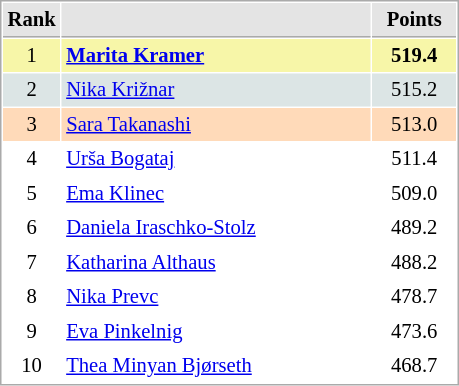<table cellspacing="1" cellpadding="3" style="border:1px solid #AAAAAA;font-size:86%">
<tr style="background-color: #E4E4E4;">
<th style="border-bottom:1px solid #AAAAAA; width: 10px;">Rank</th>
<th style="border-bottom:1px solid #AAAAAA; width: 200px;"></th>
<th style="border-bottom:1px solid #AAAAAA; width: 50px;">Points</th>
</tr>
<tr style="background:#f7f6a8;">
<td align=center>1</td>
<td> <strong><a href='#'>Marita Kramer</a></strong></td>
<td align=center><strong>519.4</strong></td>
</tr>
<tr style="background:#dce5e5;">
<td align=center>2</td>
<td> <a href='#'>Nika Križnar</a></td>
<td align=center>515.2</td>
</tr>
<tr style="background:#ffdab9;">
<td align=center>3</td>
<td> <a href='#'>Sara Takanashi</a></td>
<td align=center>513.0</td>
</tr>
<tr>
<td align=center>4</td>
<td> <a href='#'>Urša Bogataj</a></td>
<td align=center>511.4</td>
</tr>
<tr>
<td align=center>5</td>
<td> <a href='#'>Ema Klinec</a></td>
<td align=center>509.0</td>
</tr>
<tr>
<td align=center>6</td>
<td> <a href='#'>Daniela Iraschko-Stolz</a></td>
<td align=center>489.2</td>
</tr>
<tr>
<td align=center>7</td>
<td> <a href='#'>Katharina Althaus</a></td>
<td align=center>488.2</td>
</tr>
<tr>
<td align=center>8</td>
<td> <a href='#'>Nika Prevc</a></td>
<td align=center>478.7</td>
</tr>
<tr>
<td align=center>9</td>
<td> <a href='#'>Eva Pinkelnig</a></td>
<td align=center>473.6</td>
</tr>
<tr>
<td align=center>10</td>
<td> <a href='#'>Thea Minyan Bjørseth</a></td>
<td align=center>468.7</td>
</tr>
</table>
